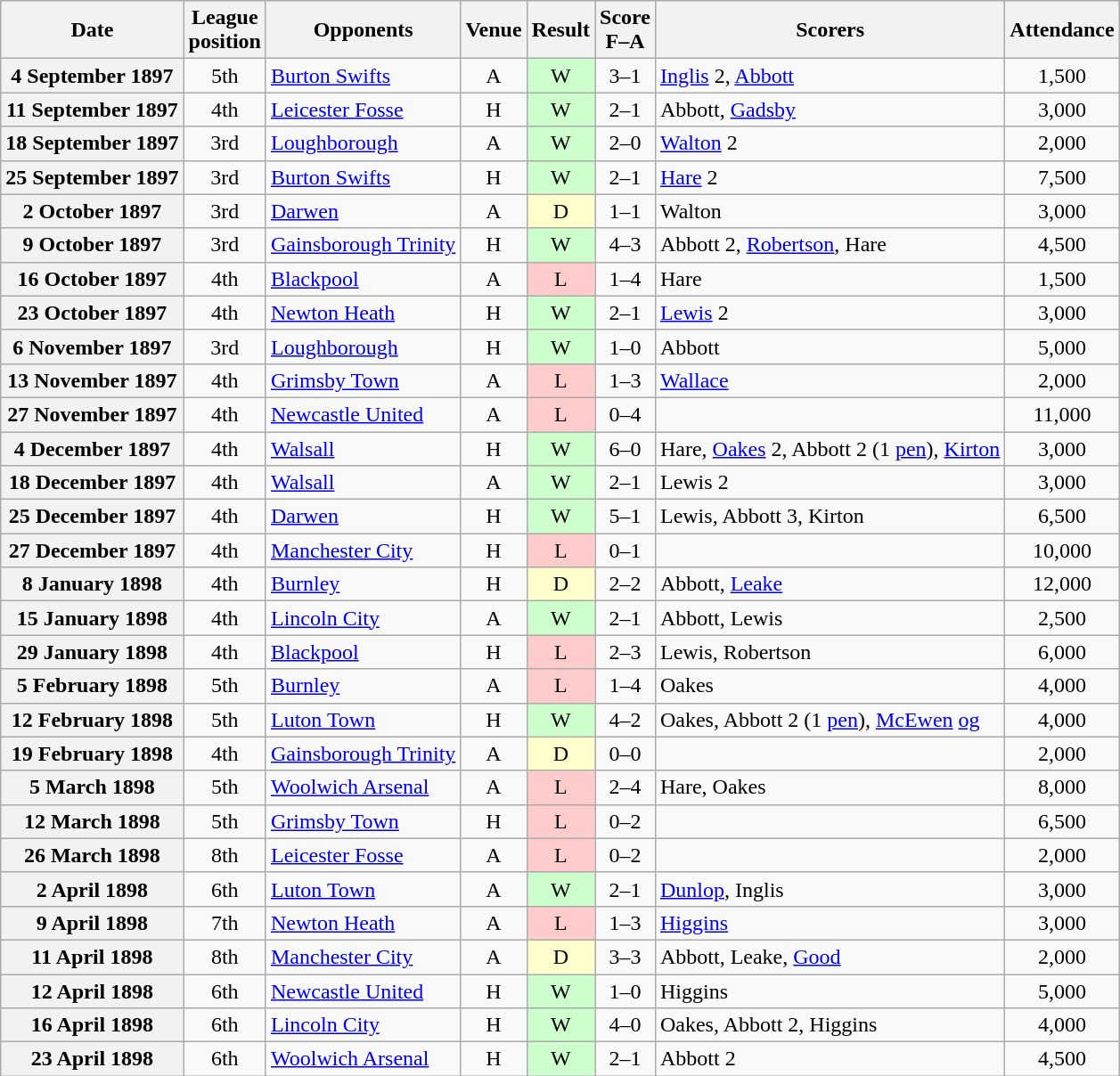<table class="wikitable plainrowheaders sortable" style="text-align:center">
<tr>
<th scope=col>Date</th>
<th scope=col data-sort-type=number>League<br>position</th>
<th scope=col>Opponents</th>
<th scope=col>Venue</th>
<th scope=col>Result</th>
<th scope=col>Score<br>F–A</th>
<th scope=col class="unsortable">Scorers</th>
<th scope=col>Attendance</th>
</tr>
<tr>
<th scope=row>4 September 1897</th>
<td>5th</td>
<td style=text-align:left><a href='#'>Burton Swifts</a></td>
<td>A</td>
<td style=background:#cfc>W</td>
<td>3–1</td>
<td style=text-align:left><a href='#'>Inglis</a> 2, <a href='#'>Abbott</a></td>
<td>1,500</td>
</tr>
<tr>
<th scope=row>11 September 1897</th>
<td>4th</td>
<td style=text-align:left><a href='#'>Leicester Fosse</a></td>
<td>H</td>
<td style=background:#cfc>W</td>
<td>2–1</td>
<td style=text-align:left>Abbott, <a href='#'>Gadsby</a></td>
<td>3,000</td>
</tr>
<tr>
<th scope=row>18 September 1897</th>
<td>3rd</td>
<td style=text-align:left><a href='#'>Loughborough</a></td>
<td>A</td>
<td style=background:#cfc>W</td>
<td>2–0</td>
<td style=text-align:left><a href='#'>Walton</a> 2</td>
<td>2,000</td>
</tr>
<tr>
<th scope=row>25 September 1897</th>
<td>3rd</td>
<td style=text-align:left><a href='#'>Burton Swifts</a></td>
<td>H</td>
<td style=background:#cfc>W</td>
<td>2–1</td>
<td style=text-align:left><a href='#'>Hare</a> 2</td>
<td>7,500</td>
</tr>
<tr>
<th scope=row>2 October 1897</th>
<td>3rd</td>
<td style=text-align:left><a href='#'>Darwen</a></td>
<td>A</td>
<td style=background:#ffc>D</td>
<td>1–1</td>
<td style=text-align:left>Walton</td>
<td>3,000</td>
</tr>
<tr>
<th scope=row>9 October 1897</th>
<td>3rd</td>
<td style=text-align:left><a href='#'>Gainsborough Trinity</a></td>
<td>H</td>
<td style=background:#cfc>W</td>
<td>4–3</td>
<td style=text-align:left>Abbott 2, <a href='#'>Robertson</a>, Hare</td>
<td>4,500</td>
</tr>
<tr>
<th scope=row>16 October 1897</th>
<td>4th</td>
<td style=text-align:left><a href='#'>Blackpool</a></td>
<td>A</td>
<td style=background:#fcc>L</td>
<td>1–4</td>
<td style=text-align:left>Hare</td>
<td>1,500</td>
</tr>
<tr>
<th scope=row>23 October 1897</th>
<td>4th</td>
<td style=text-align:left><a href='#'>Newton Heath</a></td>
<td>H</td>
<td style=background:#cfc>W</td>
<td>2–1</td>
<td style=text-align:left><a href='#'>Lewis</a> 2</td>
<td>3,000</td>
</tr>
<tr>
<th scope=row>6 November 1897</th>
<td>3rd</td>
<td style=text-align:left><a href='#'>Loughborough</a></td>
<td>H</td>
<td style=background:#cfc>W</td>
<td>1–0</td>
<td style=text-align:left>Abbott</td>
<td>5,000</td>
</tr>
<tr>
<th scope=row>13 November 1897</th>
<td>4th</td>
<td style=text-align:left><a href='#'>Grimsby Town</a></td>
<td>A</td>
<td style=background:#fcc>L</td>
<td>1–3</td>
<td style=text-align:left><a href='#'>Wallace</a></td>
<td>2,000</td>
</tr>
<tr>
<th scope=row>27 November 1897</th>
<td>4th</td>
<td style=text-align:left><a href='#'>Newcastle United</a></td>
<td>A</td>
<td style=background:#fcc>L</td>
<td>0–4</td>
<td></td>
<td>11,000</td>
</tr>
<tr>
<th scope=row>4 December 1897</th>
<td>4th</td>
<td style=text-align:left><a href='#'>Walsall</a></td>
<td>H</td>
<td style=background:#cfc>W</td>
<td>6–0</td>
<td style=text-align:left>Hare, <a href='#'>Oakes</a> 2, Abbott 2 (1 <a href='#'>pen</a>), <a href='#'>Kirton</a></td>
<td>3,000</td>
</tr>
<tr>
<th scope=row>18 December 1897</th>
<td>4th</td>
<td style=text-align:left><a href='#'>Walsall</a></td>
<td>A</td>
<td style=background:#cfc>W</td>
<td>2–1</td>
<td style=text-align:left>Lewis 2</td>
<td>3,000</td>
</tr>
<tr>
<th scope=row>25 December 1897</th>
<td>4th</td>
<td style=text-align:left><a href='#'>Darwen</a></td>
<td>H</td>
<td style=background:#cfc>W</td>
<td>5–1</td>
<td style=text-align:left>Lewis, Abbott 3, Kirton</td>
<td>6,500</td>
</tr>
<tr>
<th scope=row>27 December 1897</th>
<td>4th</td>
<td style=text-align:left><a href='#'>Manchester City</a></td>
<td>H</td>
<td style=background:#fcc>L</td>
<td>0–1</td>
<td></td>
<td>10,000</td>
</tr>
<tr>
<th scope=row>8 January 1898</th>
<td>4th</td>
<td style=text-align:left><a href='#'>Burnley</a></td>
<td>H</td>
<td style=background:#ffc>D</td>
<td>2–2</td>
<td style=text-align:left>Abbott, <a href='#'>Leake</a></td>
<td>12,000</td>
</tr>
<tr>
<th scope=row>15 January 1898</th>
<td>4th</td>
<td style=text-align:left><a href='#'>Lincoln City</a></td>
<td>A</td>
<td style=background:#cfc>W</td>
<td>2–1</td>
<td style=text-align:left>Abbott, Lewis</td>
<td>2,500</td>
</tr>
<tr>
<th scope=row>29 January 1898</th>
<td>4th</td>
<td style=text-align:left><a href='#'>Blackpool</a></td>
<td>H</td>
<td style=background:#fcc>L</td>
<td>2–3</td>
<td style=text-align:left>Lewis, Robertson</td>
<td>6,000</td>
</tr>
<tr>
<th scope=row>5 February 1898</th>
<td>5th</td>
<td style=text-align:left><a href='#'>Burnley</a></td>
<td>A</td>
<td style=background:#fcc>L</td>
<td>1–4</td>
<td style=text-align:left>Oakes</td>
<td>4,000</td>
</tr>
<tr>
<th scope=row>12 February 1898</th>
<td>5th</td>
<td style=text-align:left><a href='#'>Luton Town</a></td>
<td>H</td>
<td style=background:#cfc>W</td>
<td>4–2</td>
<td style=text-align:left>Oakes, Abbott 2 (1 <a href='#'>pen</a>), <a href='#'>McEwen</a> <a href='#'>og</a></td>
<td>4,000</td>
</tr>
<tr>
<th scope=row>19 February 1898</th>
<td>4th</td>
<td style=text-align:left><a href='#'>Gainsborough Trinity</a></td>
<td>A</td>
<td style=background:#ffc>D</td>
<td>0–0</td>
<td></td>
<td>2,000</td>
</tr>
<tr>
<th scope=row>5 March 1898</th>
<td>5th</td>
<td style=text-align:left><a href='#'>Woolwich Arsenal</a></td>
<td>A</td>
<td style=background:#fcc>L</td>
<td>2–4</td>
<td style=text-align:left>Hare, Oakes</td>
<td>8,000</td>
</tr>
<tr>
<th scope=row>12 March 1898</th>
<td>5th</td>
<td style=text-align:left><a href='#'>Grimsby Town</a></td>
<td>H</td>
<td style=background:#fcc>L</td>
<td>0–2</td>
<td></td>
<td>6,500</td>
</tr>
<tr>
<th scope=row>26 March 1898</th>
<td>8th</td>
<td style=text-align:left><a href='#'>Leicester Fosse</a></td>
<td>A</td>
<td style=background:#fcc>L</td>
<td>0–2</td>
<td></td>
<td>2,000</td>
</tr>
<tr>
<th scope=row>2 April 1898</th>
<td>6th</td>
<td style=text-align:left><a href='#'>Luton Town</a></td>
<td>A</td>
<td style=background:#cfc>W</td>
<td>2–1</td>
<td style=text-align:left><a href='#'>Dunlop</a>, Inglis</td>
<td>3,000</td>
</tr>
<tr>
<th scope=row>9 April 1898</th>
<td>7th</td>
<td style=text-align:left><a href='#'>Newton Heath</a></td>
<td>A</td>
<td style=background:#fcc>L</td>
<td>1–3</td>
<td style=text-align:left><a href='#'>Higgins</a></td>
<td>3,000</td>
</tr>
<tr>
<th scope=row>11 April 1898</th>
<td>8th</td>
<td style=text-align:left><a href='#'>Manchester City</a></td>
<td>A</td>
<td style=background:#ffc>D</td>
<td>3–3</td>
<td style=text-align:left>Abbott, Leake, <a href='#'>Good</a></td>
<td>2,000</td>
</tr>
<tr>
<th scope=row>12 April 1898</th>
<td>6th</td>
<td style=text-align:left><a href='#'>Newcastle United</a></td>
<td>H</td>
<td style=background:#cfc>W</td>
<td>1–0</td>
<td style=text-align:left>Higgins</td>
<td>5,000</td>
</tr>
<tr>
<th scope=row>16 April 1898</th>
<td>6th</td>
<td style=text-align:left><a href='#'>Lincoln City</a></td>
<td>H</td>
<td style=background:#cfc>W</td>
<td>4–0</td>
<td style=text-align:left>Oakes, Abbott 2, Higgins</td>
<td>4,000</td>
</tr>
<tr>
<th scope=row>23 April 1898</th>
<td>6th</td>
<td style=text-align:left><a href='#'>Woolwich Arsenal</a></td>
<td>H</td>
<td style=background:#cfc>W</td>
<td>2–1</td>
<td style=text-align:left>Abbott 2</td>
<td>4,500</td>
</tr>
</table>
